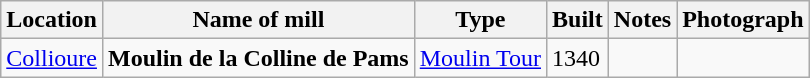<table class="wikitable">
<tr>
<th>Location</th>
<th>Name of mill</th>
<th>Type</th>
<th>Built</th>
<th>Notes</th>
<th>Photograph</th>
</tr>
<tr>
<td><a href='#'>Collioure</a></td>
<td><strong>Moulin de la Colline de Pams</strong></td>
<td><a href='#'>Moulin Tour</a></td>
<td>1340</td>
<td> </td>
<td></td>
</tr>
</table>
